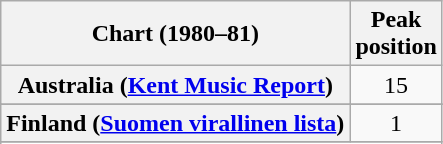<table class="wikitable sortable plainrowheaders" style="text-align:center">
<tr>
<th>Chart (1980–81)</th>
<th>Peak<br>position</th>
</tr>
<tr>
<th scope="row">Australia (<a href='#'>Kent Music Report</a>)</th>
<td>15</td>
</tr>
<tr>
</tr>
<tr>
<th scope="row">Finland (<a href='#'>Suomen virallinen lista</a>)</th>
<td>1</td>
</tr>
<tr>
</tr>
<tr>
</tr>
<tr>
</tr>
<tr>
</tr>
</table>
